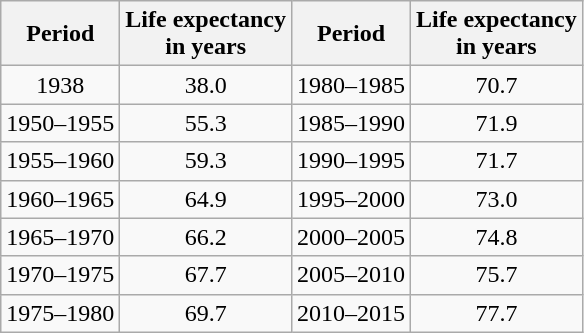<table class="wikitable" style="text-align: center;">
<tr>
<th>Period</th>
<th>Life expectancy<br>in years</th>
<th>Period</th>
<th>Life expectancy<br>in years</th>
</tr>
<tr>
<td>1938</td>
<td>38.0</td>
<td>1980–1985</td>
<td>70.7</td>
</tr>
<tr>
<td>1950–1955</td>
<td>55.3</td>
<td>1985–1990</td>
<td>71.9</td>
</tr>
<tr>
<td>1955–1960</td>
<td>59.3</td>
<td>1990–1995</td>
<td>71.7</td>
</tr>
<tr>
<td>1960–1965</td>
<td>64.9</td>
<td>1995–2000</td>
<td>73.0</td>
</tr>
<tr>
<td>1965–1970</td>
<td>66.2</td>
<td>2000–2005</td>
<td>74.8</td>
</tr>
<tr>
<td>1970–1975</td>
<td>67.7</td>
<td>2005–2010</td>
<td>75.7</td>
</tr>
<tr>
<td>1975–1980</td>
<td>69.7</td>
<td>2010–2015</td>
<td>77.7</td>
</tr>
</table>
